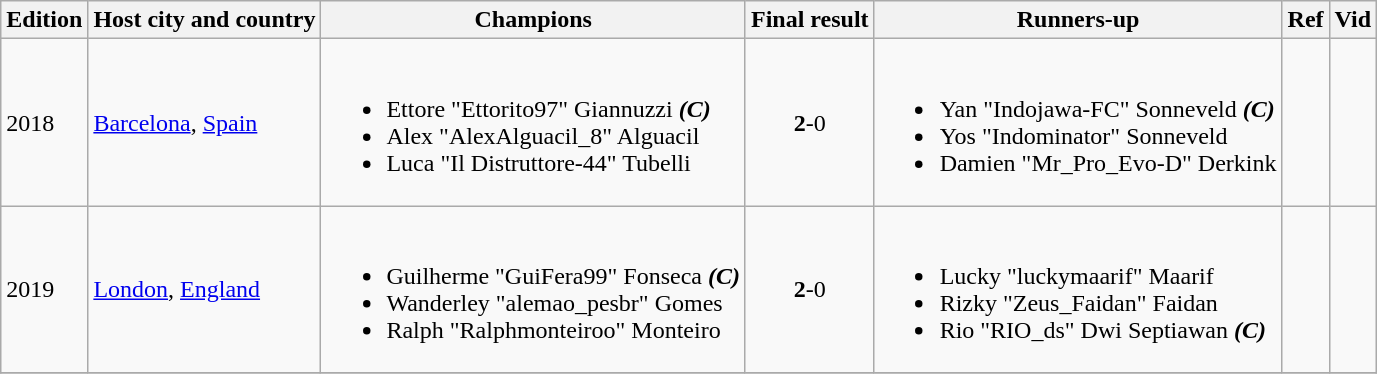<table class="wikitable">
<tr>
<th>Edition</th>
<th>Host city and country</th>
<th>Champions </th>
<th>Final result</th>
<th>Runners-up </th>
<th>Ref</th>
<th>Vid</th>
</tr>
<tr>
<td>2018</td>
<td> <a href='#'>Barcelona</a>, <a href='#'>Spain</a></td>
<td><br><ul><li> Ettore "Ettorito97" Giannuzzi <strong><em>(C)</em></strong></li><li> Alex "AlexAlguacil_8" Alguacil</li><li> Luca "Il Distruttore-44" Tubelli</li></ul></td>
<td style="text-align:center"><strong>2</strong>-0</td>
<td><br><ul><li> Yan "Indojawa-FC" Sonneveld <strong><em>(C)</em></strong></li><li> Yos "Indominator" Sonneveld</li><li> Damien "Mr_Pro_Evo-D" Derkink</li></ul></td>
<td></td>
<td></td>
</tr>
<tr>
<td>2019</td>
<td> <a href='#'>London</a>, <a href='#'>England</a></td>
<td><br><ul><li> Guilherme "GuiFera99" Fonseca <strong><em>(C)</em></strong></li><li> Wanderley "alemao_pesbr" Gomes</li><li> Ralph "Ralphmonteiroo" Monteiro</li></ul></td>
<td style="text-align:center"><strong>2</strong>-0</td>
<td><br><ul><li> Lucky "luckymaarif" Maarif</li><li> Rizky "Zeus_Faidan" Faidan</li><li> Rio "RIO_ds" Dwi Septiawan <strong><em>(C)</em></strong></li></ul></td>
<td></td>
<td></td>
</tr>
<tr>
</tr>
</table>
